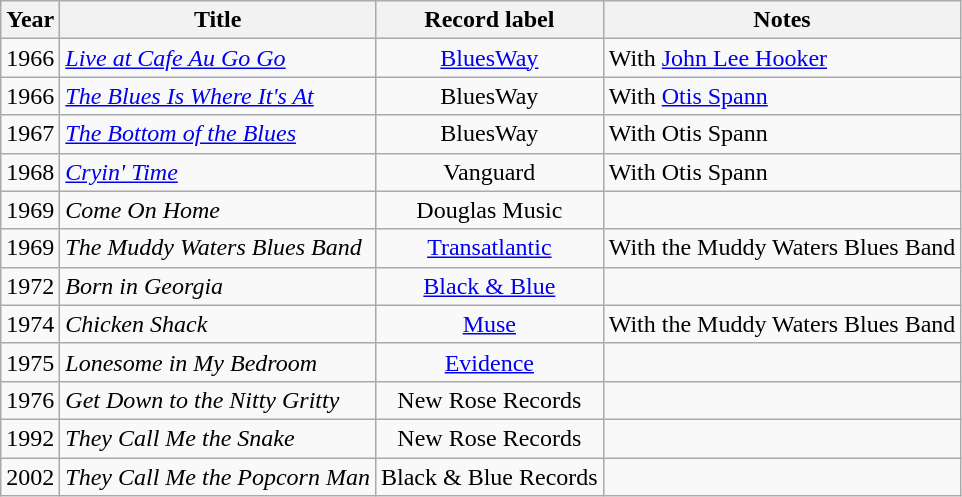<table class="wikitable sortable">
<tr>
<th>Year</th>
<th>Title</th>
<th>Record label</th>
<th>Notes</th>
</tr>
<tr>
<td>1966</td>
<td><em><a href='#'>Live at Cafe Au Go Go</a></em></td>
<td style="text-align:center;"><a href='#'>BluesWay</a></td>
<td>With <a href='#'>John Lee Hooker</a></td>
</tr>
<tr>
<td>1966</td>
<td><em><a href='#'>The Blues Is Where It's At</a></em></td>
<td style="text-align:center;">BluesWay</td>
<td>With <a href='#'>Otis Spann</a></td>
</tr>
<tr>
<td>1967</td>
<td><em><a href='#'>The Bottom of the Blues</a></em></td>
<td style="text-align:center;">BluesWay</td>
<td>With Otis Spann</td>
</tr>
<tr>
<td>1968</td>
<td><em><a href='#'>Cryin' Time</a></em></td>
<td style="text-align:center;">Vanguard</td>
<td>With Otis Spann</td>
</tr>
<tr>
<td>1969</td>
<td><em>Come On Home</em></td>
<td style="text-align:center;">Douglas Music</td>
<td></td>
</tr>
<tr>
<td>1969</td>
<td><em>The Muddy Waters Blues Band</em></td>
<td style="text-align:center;"><a href='#'>Transatlantic</a></td>
<td>With the Muddy Waters Blues Band</td>
</tr>
<tr>
<td>1972</td>
<td><em>Born in Georgia</em></td>
<td style="text-align:center;"><a href='#'>Black & Blue</a></td>
<td></td>
</tr>
<tr>
<td>1974</td>
<td><em>Chicken Shack</em></td>
<td style="text-align:center;"><a href='#'>Muse</a></td>
<td>With the Muddy Waters Blues Band</td>
</tr>
<tr>
<td>1975</td>
<td><em>Lonesome in My Bedroom</em></td>
<td style="text-align:center;"><a href='#'>Evidence</a></td>
<td></td>
</tr>
<tr>
<td>1976</td>
<td><em>Get Down to the Nitty Gritty</em></td>
<td style="text-align:center;">New Rose Records</td>
<td></td>
</tr>
<tr>
<td>1992</td>
<td><em>They Call Me the Snake</em></td>
<td style="text-align:center;">New Rose Records</td>
<td></td>
</tr>
<tr>
<td>2002</td>
<td><em>They Call Me the Popcorn Man</em></td>
<td style="text-align:center;">Black & Blue Records</td>
<td></td>
</tr>
</table>
